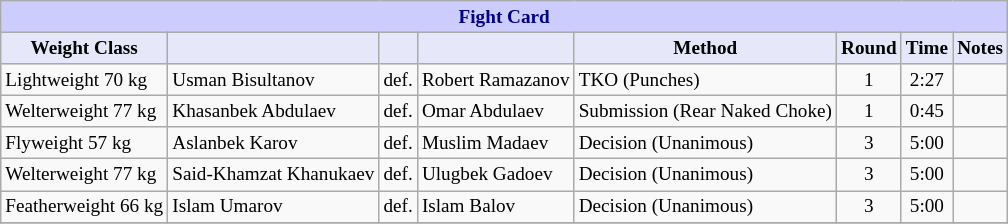<table class="wikitable" style="font-size: 80%;">
<tr>
<th colspan="8" style="background-color: #ccf; color: #000080; text-align: center;"><strong>Fight Card</strong></th>
</tr>
<tr>
<th colspan="1" style="background-color: #E6E8FA; color: #000000; text-align: center;">Weight Class</th>
<th colspan="1" style="background-color: #E6E8FA; color: #000000; text-align: center;"></th>
<th colspan="1" style="background-color: #E6E8FA; color: #000000; text-align: center;"></th>
<th colspan="1" style="background-color: #E6E8FA; color: #000000; text-align: center;"></th>
<th colspan="1" style="background-color: #E6E8FA; color: #000000; text-align: center;">Method</th>
<th colspan="1" style="background-color: #E6E8FA; color: #000000; text-align: center;">Round</th>
<th colspan="1" style="background-color: #E6E8FA; color: #000000; text-align: center;">Time</th>
<th colspan="1" style="background-color: #E6E8FA; color: #000000; text-align: center;">Notes</th>
</tr>
<tr>
<td>Lightweight 70 kg</td>
<td> Usman Bisultanov</td>
<td>def.</td>
<td> Robert Ramazanov</td>
<td>TKO (Punches)</td>
<td align=center>1</td>
<td align=center>2:27</td>
<td></td>
</tr>
<tr>
<td>Welterweight 77 kg</td>
<td> Khasanbek Abdulaev</td>
<td>def.</td>
<td> Omar Abdulaev</td>
<td>Submission (Rear Naked Choke)</td>
<td align=center>1</td>
<td align=center>0:45</td>
<td></td>
</tr>
<tr>
<td>Flyweight 57 kg</td>
<td> Aslanbek Karov</td>
<td>def.</td>
<td> Muslim Madaev</td>
<td>Decision (Unanimous)</td>
<td align=center>3</td>
<td align=center>5:00</td>
<td></td>
</tr>
<tr>
<td>Welterweight 77 kg</td>
<td> Said-Khamzat Khanukaev</td>
<td>def.</td>
<td> Ulugbek Gadoev</td>
<td>Decision (Unanimous)</td>
<td align=center>3</td>
<td align=center>5:00</td>
<td></td>
</tr>
<tr>
<td>Featherweight 66 kg</td>
<td> Islam Umarov</td>
<td>def.</td>
<td> Islam Balov</td>
<td>Decision (Unanimous)</td>
<td align=center>3</td>
<td align=center>5:00</td>
<td></td>
</tr>
<tr>
</tr>
</table>
